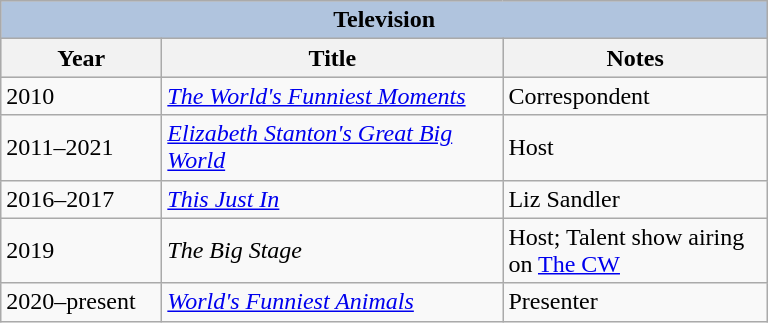<table class="wikitable">
<tr style="background:#ccc; text-align:center;">
<th colspan="4" style="background: #B0C4DE;">Television</th>
</tr>
<tr style="background:#ccc; text-align:center;">
<th style="width:100px;">Year</th>
<th style="width:220px;">Title</th>
<th style="width:169px;">Notes</th>
</tr>
<tr>
<td>2010</td>
<td><em><a href='#'>The World's Funniest Moments</a></em></td>
<td>Correspondent</td>
</tr>
<tr>
<td>2011–2021</td>
<td><em><a href='#'>Elizabeth Stanton's Great Big World</a></em></td>
<td>Host</td>
</tr>
<tr>
<td>2016–2017</td>
<td><em><a href='#'>This Just In</a></em></td>
<td>Liz Sandler</td>
</tr>
<tr>
<td>2019</td>
<td><em>The Big Stage</em></td>
<td>Host; Talent show airing on <a href='#'>The CW</a></td>
</tr>
<tr>
<td>2020–present</td>
<td><em><a href='#'>World's Funniest Animals</a></em></td>
<td>Presenter</td>
</tr>
</table>
